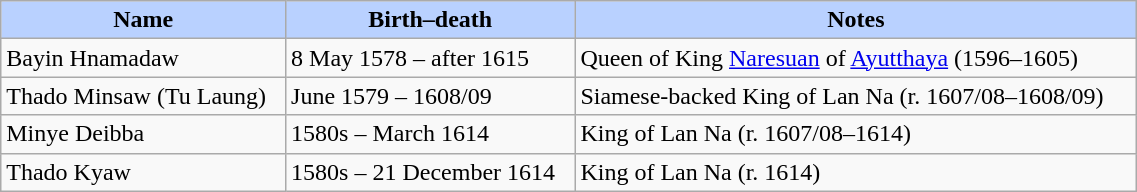<table width=60% class="wikitable">
<tr>
<th style="background-color:#B9D1FF">Name</th>
<th style="background-color:#B9D1FF">Birth–death</th>
<th style="background-color:#B9D1FF">Notes</th>
</tr>
<tr>
<td>Bayin Hnamadaw</td>
<td>8 May 1578 – after 1615</td>
<td>Queen of King <a href='#'>Naresuan</a> of <a href='#'>Ayutthaya</a> (1596–1605)</td>
</tr>
<tr>
<td Thado Minsaw of Lan Na>Thado Minsaw (Tu Laung)</td>
<td>June 1579 – 1608/09</td>
<td>Siamese-backed King of Lan Na (r. 1607/08–1608/09)</td>
</tr>
<tr>
<td Minye Deibba of Lan Na>Minye Deibba</td>
<td>1580s – March 1614</td>
<td>King of Lan Na (r. 1607/08–1614)</td>
</tr>
<tr>
<td Thado Kyaw of Lan Na>Thado Kyaw</td>
<td>1580s – 21 December 1614</td>
<td>King of Lan Na (r. 1614)</td>
</tr>
</table>
